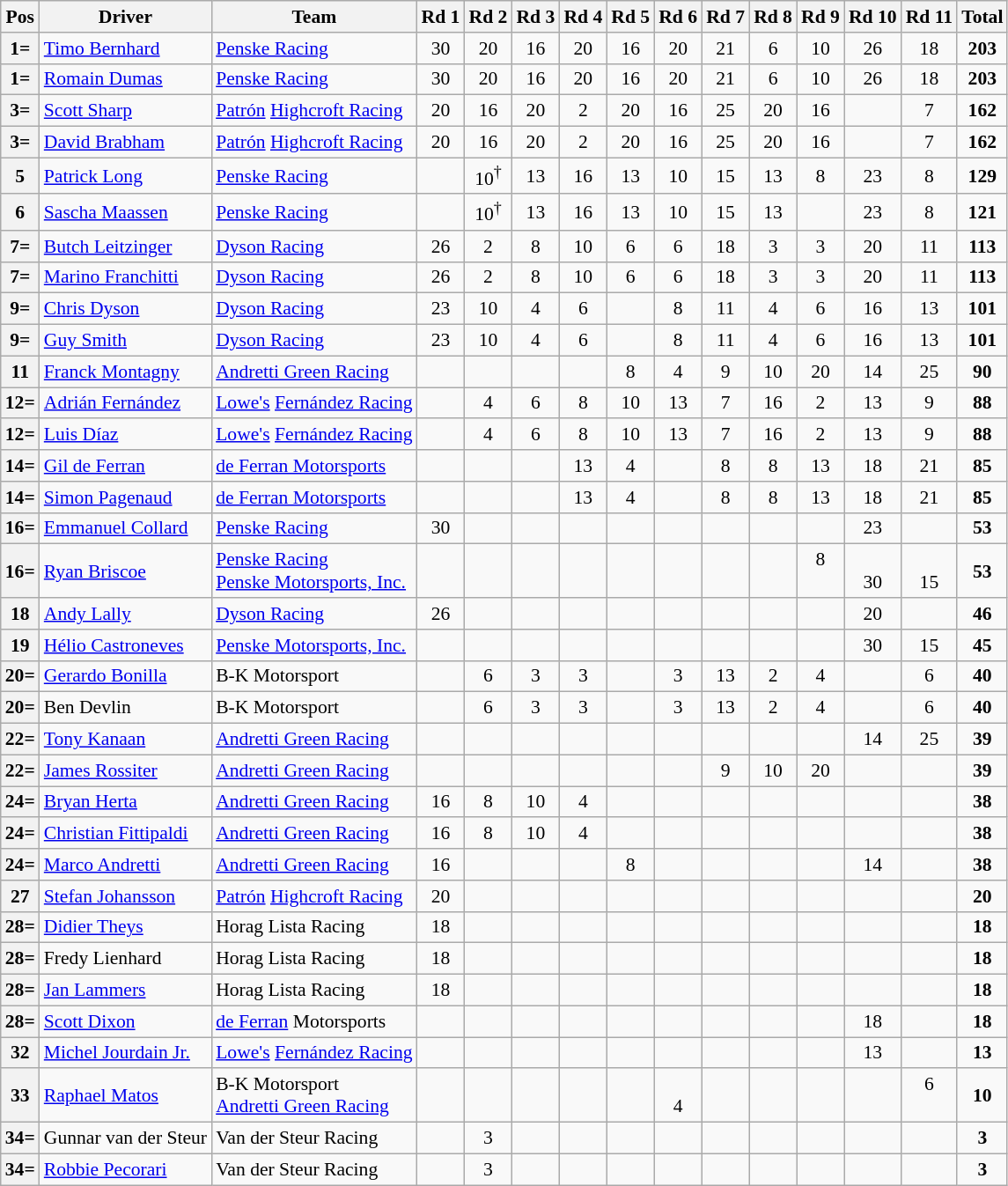<table class="wikitable" style="font-size: 90%;">
<tr>
<th>Pos</th>
<th>Driver</th>
<th>Team</th>
<th>Rd 1</th>
<th>Rd 2</th>
<th>Rd 3</th>
<th>Rd 4</th>
<th>Rd 5</th>
<th>Rd 6</th>
<th>Rd 7</th>
<th>Rd 8</th>
<th>Rd 9</th>
<th>Rd 10</th>
<th>Rd 11</th>
<th>Total</th>
</tr>
<tr>
<th>1=</th>
<td> <a href='#'>Timo Bernhard</a></td>
<td> <a href='#'>Penske Racing</a></td>
<td align="center">30</td>
<td align="center">20</td>
<td align="center">16</td>
<td align="center">20</td>
<td align="center">16</td>
<td align="center">20</td>
<td align="center">21</td>
<td align="center">6</td>
<td align="center">10</td>
<td align="center">26</td>
<td align="center">18</td>
<td align="center"><strong>203</strong></td>
</tr>
<tr>
<th>1=</th>
<td> <a href='#'>Romain Dumas</a></td>
<td> <a href='#'>Penske Racing</a></td>
<td align="center">30</td>
<td align="center">20</td>
<td align="center">16</td>
<td align="center">20</td>
<td align="center">16</td>
<td align="center">20</td>
<td align="center">21</td>
<td align="center">6</td>
<td align="center">10</td>
<td align="center">26</td>
<td align="center">18</td>
<td align="center"><strong>203</strong></td>
</tr>
<tr>
<th>3=</th>
<td> <a href='#'>Scott Sharp</a></td>
<td> <a href='#'>Patrón</a> <a href='#'>Highcroft Racing</a></td>
<td align="center">20</td>
<td align="center">16</td>
<td align="center">20</td>
<td align="center">2</td>
<td align="center">20</td>
<td align="center">16</td>
<td align="center">25</td>
<td align="center">20</td>
<td align="center">16</td>
<td></td>
<td align="center">7</td>
<td align="center"><strong>162</strong></td>
</tr>
<tr>
<th>3=</th>
<td> <a href='#'>David Brabham</a></td>
<td> <a href='#'>Patrón</a> <a href='#'>Highcroft Racing</a></td>
<td align="center">20</td>
<td align="center">16</td>
<td align="center">20</td>
<td align="center">2</td>
<td align="center">20</td>
<td align="center">16</td>
<td align="center">25</td>
<td align="center">20</td>
<td align="center">16</td>
<td></td>
<td align="center">7</td>
<td align="center"><strong>162</strong></td>
</tr>
<tr>
<th>5</th>
<td> <a href='#'>Patrick Long</a></td>
<td> <a href='#'>Penske Racing</a></td>
<td></td>
<td align="center">10<sup>†</sup></td>
<td align="center">13</td>
<td align="center">16</td>
<td align="center">13</td>
<td align="center">10</td>
<td align="center">15</td>
<td align="center">13</td>
<td align="center">8</td>
<td align="center">23</td>
<td align="center">8</td>
<td align="center"><strong>129</strong></td>
</tr>
<tr>
<th>6</th>
<td> <a href='#'>Sascha Maassen</a></td>
<td> <a href='#'>Penske Racing</a></td>
<td></td>
<td align="center">10<sup>†</sup></td>
<td align="center">13</td>
<td align="center">16</td>
<td align="center">13</td>
<td align="center">10</td>
<td align="center">15</td>
<td align="center">13</td>
<td></td>
<td align="center">23</td>
<td align="center">8</td>
<td align="center"><strong>121</strong></td>
</tr>
<tr>
<th>7=</th>
<td> <a href='#'>Butch Leitzinger</a></td>
<td> <a href='#'>Dyson Racing</a></td>
<td align="center">26</td>
<td align="center">2</td>
<td align="center">8</td>
<td align="center">10</td>
<td align="center">6</td>
<td align="center">6</td>
<td align="center">18</td>
<td align="center">3</td>
<td align="center">3</td>
<td align="center">20</td>
<td align="center">11</td>
<td align="center"><strong>113</strong></td>
</tr>
<tr>
<th>7=</th>
<td> <a href='#'>Marino Franchitti</a></td>
<td> <a href='#'>Dyson Racing</a></td>
<td align="center">26</td>
<td align="center">2</td>
<td align="center">8</td>
<td align="center">10</td>
<td align="center">6</td>
<td align="center">6</td>
<td align="center">18</td>
<td align="center">3</td>
<td align="center">3</td>
<td align="center">20</td>
<td align="center">11</td>
<td align="center"><strong>113</strong></td>
</tr>
<tr>
<th>9=</th>
<td> <a href='#'>Chris Dyson</a></td>
<td> <a href='#'>Dyson Racing</a></td>
<td align="center">23</td>
<td align="center">10</td>
<td align="center">4</td>
<td align="center">6</td>
<td></td>
<td align="center">8</td>
<td align="center">11</td>
<td align="center">4</td>
<td align="center">6</td>
<td align="center">16</td>
<td align="center">13</td>
<td align="center"><strong>101</strong></td>
</tr>
<tr>
<th>9=</th>
<td> <a href='#'>Guy Smith</a></td>
<td> <a href='#'>Dyson Racing</a></td>
<td align="center">23</td>
<td align="center">10</td>
<td align="center">4</td>
<td align="center">6</td>
<td></td>
<td align="center">8</td>
<td align="center">11</td>
<td align="center">4</td>
<td align="center">6</td>
<td align="center">16</td>
<td align="center">13</td>
<td align="center"><strong>101</strong></td>
</tr>
<tr>
<th>11</th>
<td> <a href='#'>Franck Montagny</a></td>
<td> <a href='#'>Andretti Green Racing</a></td>
<td></td>
<td></td>
<td></td>
<td></td>
<td align="center">8</td>
<td align="center">4</td>
<td align="center">9</td>
<td align="center">10</td>
<td align="center">20</td>
<td align="center">14</td>
<td align="center">25</td>
<td align="center"><strong>90</strong></td>
</tr>
<tr>
<th>12=</th>
<td> <a href='#'>Adrián Fernández</a></td>
<td> <a href='#'>Lowe's</a> <a href='#'>Fernández Racing</a></td>
<td></td>
<td align="center">4</td>
<td align="center">6</td>
<td align="center">8</td>
<td align="center">10</td>
<td align="center">13</td>
<td align="center">7</td>
<td align="center">16</td>
<td align="center">2</td>
<td align="center">13</td>
<td align="center">9</td>
<td align="center"><strong>88</strong></td>
</tr>
<tr>
<th>12=</th>
<td> <a href='#'>Luis Díaz</a></td>
<td> <a href='#'>Lowe's</a> <a href='#'>Fernández Racing</a></td>
<td></td>
<td align="center">4</td>
<td align="center">6</td>
<td align="center">8</td>
<td align="center">10</td>
<td align="center">13</td>
<td align="center">7</td>
<td align="center">16</td>
<td align="center">2</td>
<td align="center">13</td>
<td align="center">9</td>
<td align="center"><strong>88</strong></td>
</tr>
<tr>
<th>14=</th>
<td> <a href='#'>Gil de Ferran</a></td>
<td> <a href='#'>de Ferran Motorsports</a></td>
<td></td>
<td></td>
<td></td>
<td align="center">13</td>
<td align="center">4</td>
<td></td>
<td align="center">8</td>
<td align="center">8</td>
<td align="center">13</td>
<td align="center">18</td>
<td align="center">21</td>
<td align="center"><strong>85</strong></td>
</tr>
<tr>
<th>14=</th>
<td> <a href='#'>Simon Pagenaud</a></td>
<td> <a href='#'>de Ferran Motorsports</a></td>
<td></td>
<td></td>
<td></td>
<td align="center">13</td>
<td align="center">4</td>
<td></td>
<td align="center">8</td>
<td align="center">8</td>
<td align="center">13</td>
<td align="center">18</td>
<td align="center">21</td>
<td align="center"><strong>85</strong></td>
</tr>
<tr>
<th>16=</th>
<td> <a href='#'>Emmanuel Collard</a></td>
<td> <a href='#'>Penske Racing</a></td>
<td align="center">30</td>
<td></td>
<td></td>
<td></td>
<td></td>
<td></td>
<td></td>
<td></td>
<td></td>
<td align="center">23</td>
<td></td>
<td align="center"><strong>53</strong></td>
</tr>
<tr>
<th>16=</th>
<td> <a href='#'>Ryan Briscoe</a></td>
<td> <a href='#'>Penske Racing</a><br> <a href='#'>Penske Motorsports, Inc.</a></td>
<td></td>
<td></td>
<td></td>
<td></td>
<td></td>
<td></td>
<td></td>
<td></td>
<td align="center">8<br> </td>
<td align="center"> <br>30</td>
<td align="center"> <br>15</td>
<td align="center"><strong>53</strong></td>
</tr>
<tr>
<th>18</th>
<td> <a href='#'>Andy Lally</a></td>
<td> <a href='#'>Dyson Racing</a></td>
<td align="center">26</td>
<td></td>
<td></td>
<td></td>
<td></td>
<td></td>
<td></td>
<td></td>
<td></td>
<td align="center">20</td>
<td></td>
<td align="center"><strong>46</strong></td>
</tr>
<tr>
<th>19</th>
<td> <a href='#'>Hélio Castroneves</a></td>
<td> <a href='#'>Penske Motorsports, Inc.</a></td>
<td></td>
<td></td>
<td></td>
<td></td>
<td></td>
<td></td>
<td></td>
<td></td>
<td></td>
<td align="center">30</td>
<td align="center">15</td>
<td align="center"><strong>45</strong></td>
</tr>
<tr>
<th>20=</th>
<td> <a href='#'>Gerardo Bonilla</a></td>
<td> B-K Motorsport</td>
<td></td>
<td align="center">6</td>
<td align="center">3</td>
<td align="center">3</td>
<td></td>
<td align="center">3</td>
<td align="center">13</td>
<td align="center">2</td>
<td align="center">4</td>
<td></td>
<td align="center">6</td>
<td align="center"><strong>40</strong></td>
</tr>
<tr>
<th>20=</th>
<td> Ben Devlin</td>
<td> B-K Motorsport</td>
<td></td>
<td align="center">6</td>
<td align="center">3</td>
<td align="center">3</td>
<td></td>
<td align="center">3</td>
<td align="center">13</td>
<td align="center">2</td>
<td align="center">4</td>
<td></td>
<td align="center">6</td>
<td align="center"><strong>40</strong></td>
</tr>
<tr>
<th>22=</th>
<td> <a href='#'>Tony Kanaan</a></td>
<td> <a href='#'>Andretti Green Racing</a></td>
<td></td>
<td></td>
<td></td>
<td></td>
<td></td>
<td></td>
<td></td>
<td></td>
<td></td>
<td align="center">14</td>
<td align="center">25</td>
<td align="center"><strong>39</strong></td>
</tr>
<tr>
<th>22=</th>
<td> <a href='#'>James Rossiter</a></td>
<td> <a href='#'>Andretti Green Racing</a></td>
<td></td>
<td></td>
<td></td>
<td></td>
<td></td>
<td></td>
<td align="center">9</td>
<td align="center">10</td>
<td align="center">20</td>
<td></td>
<td></td>
<td align="center"><strong>39</strong></td>
</tr>
<tr>
<th>24=</th>
<td> <a href='#'>Bryan Herta</a></td>
<td> <a href='#'>Andretti Green Racing</a></td>
<td align="center">16</td>
<td align="center">8</td>
<td align="center">10</td>
<td align="center">4</td>
<td></td>
<td></td>
<td></td>
<td></td>
<td></td>
<td></td>
<td></td>
<td align="center"><strong>38</strong></td>
</tr>
<tr>
<th>24=</th>
<td> <a href='#'>Christian Fittipaldi</a></td>
<td> <a href='#'>Andretti Green Racing</a></td>
<td align="center">16</td>
<td align="center">8</td>
<td align="center">10</td>
<td align="center">4</td>
<td></td>
<td></td>
<td></td>
<td></td>
<td></td>
<td></td>
<td></td>
<td align="center"><strong>38</strong></td>
</tr>
<tr>
<th>24=</th>
<td> <a href='#'>Marco Andretti</a></td>
<td> <a href='#'>Andretti Green Racing</a></td>
<td align="center">16</td>
<td></td>
<td></td>
<td></td>
<td align="center">8</td>
<td></td>
<td></td>
<td></td>
<td></td>
<td align="center">14</td>
<td></td>
<td align="center"><strong>38</strong></td>
</tr>
<tr>
<th>27</th>
<td> <a href='#'>Stefan Johansson</a></td>
<td> <a href='#'>Patrón</a> <a href='#'>Highcroft Racing</a></td>
<td align="center">20</td>
<td></td>
<td></td>
<td></td>
<td></td>
<td></td>
<td></td>
<td></td>
<td></td>
<td></td>
<td></td>
<td align="center"><strong>20</strong></td>
</tr>
<tr>
<th>28=</th>
<td> <a href='#'>Didier Theys</a></td>
<td> Horag Lista Racing</td>
<td align="center">18</td>
<td></td>
<td></td>
<td></td>
<td></td>
<td></td>
<td></td>
<td></td>
<td></td>
<td></td>
<td></td>
<td align="center"><strong>18</strong></td>
</tr>
<tr>
<th>28=</th>
<td> Fredy Lienhard</td>
<td> Horag Lista Racing</td>
<td align="center">18</td>
<td></td>
<td></td>
<td></td>
<td></td>
<td></td>
<td></td>
<td></td>
<td></td>
<td></td>
<td></td>
<td align="center"><strong>18</strong></td>
</tr>
<tr>
<th>28=</th>
<td> <a href='#'>Jan Lammers</a></td>
<td> Horag Lista Racing</td>
<td align="center">18</td>
<td></td>
<td></td>
<td></td>
<td></td>
<td></td>
<td></td>
<td></td>
<td></td>
<td></td>
<td></td>
<td align="center"><strong>18</strong></td>
</tr>
<tr>
<th>28=</th>
<td> <a href='#'>Scott Dixon</a></td>
<td> <a href='#'>de Ferran</a> Motorsports</td>
<td></td>
<td></td>
<td></td>
<td></td>
<td></td>
<td></td>
<td></td>
<td></td>
<td></td>
<td align="center">18</td>
<td></td>
<td align="center"><strong>18</strong></td>
</tr>
<tr>
<th>32</th>
<td> <a href='#'>Michel Jourdain Jr.</a></td>
<td> <a href='#'>Lowe's</a> <a href='#'>Fernández Racing</a></td>
<td></td>
<td></td>
<td></td>
<td></td>
<td></td>
<td></td>
<td></td>
<td></td>
<td></td>
<td align="center">13</td>
<td></td>
<td align="center"><strong>13</strong></td>
</tr>
<tr>
<th>33</th>
<td> <a href='#'>Raphael Matos</a></td>
<td> B-K Motorsport<br> <a href='#'>Andretti Green Racing</a></td>
<td></td>
<td></td>
<td></td>
<td></td>
<td></td>
<td align="center"> <br>4</td>
<td></td>
<td></td>
<td></td>
<td></td>
<td align="center">6<br> </td>
<td align="center"><strong>10</strong></td>
</tr>
<tr>
<th>34=</th>
<td> Gunnar van der Steur</td>
<td> Van der Steur Racing</td>
<td></td>
<td align="center">3</td>
<td></td>
<td></td>
<td></td>
<td></td>
<td></td>
<td></td>
<td></td>
<td></td>
<td></td>
<td align="center"><strong>3</strong></td>
</tr>
<tr>
<th>34=</th>
<td> <a href='#'>Robbie Pecorari</a></td>
<td> Van der Steur Racing</td>
<td></td>
<td align="center">3</td>
<td></td>
<td></td>
<td></td>
<td></td>
<td></td>
<td></td>
<td></td>
<td></td>
<td></td>
<td align="center"><strong>3</strong></td>
</tr>
</table>
